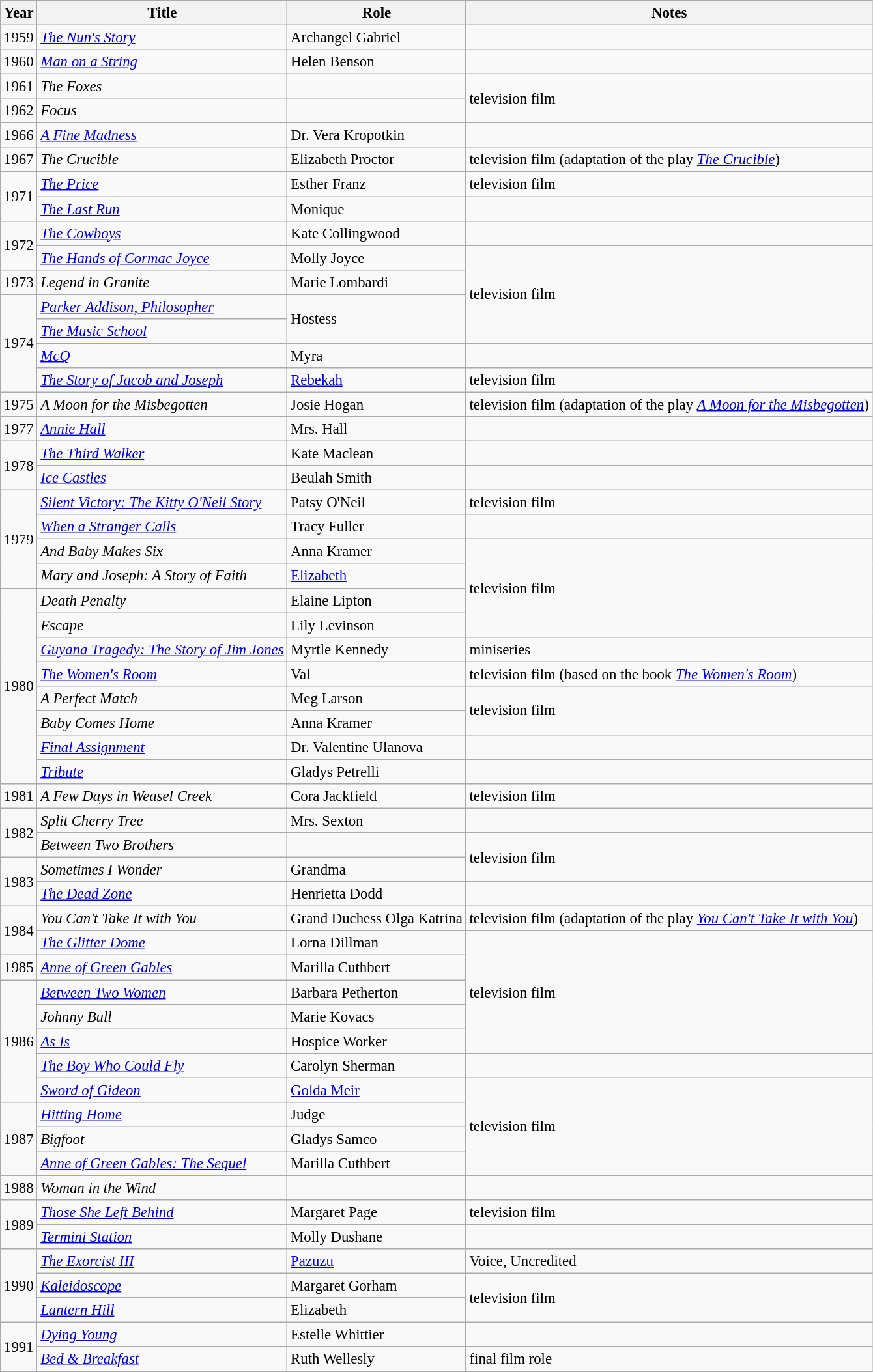<table class="wikitable sortable" style="font-size: 95%;">
<tr>
<th>Year</th>
<th>Title</th>
<th>Role</th>
<th class="unsortable">Notes</th>
</tr>
<tr>
<td>1959</td>
<td data-sort-value="Nun's Story, The"><em><a href='#'>The Nun's Story</a></em></td>
<td>Archangel Gabriel</td>
<td></td>
</tr>
<tr>
<td>1960</td>
<td><em><a href='#'>Man on a String</a></em></td>
<td>Helen Benson</td>
<td></td>
</tr>
<tr>
<td>1961</td>
<td data-sort-value="Foxes, The"><em>The Foxes</em></td>
<td></td>
<td rowspan=2>television film</td>
</tr>
<tr>
<td>1962</td>
<td><em>Focus</em></td>
<td></td>
</tr>
<tr>
<td>1966</td>
<td data-sort-value="Fine Madness, A"><em><a href='#'>A Fine Madness</a></em></td>
<td>Dr. Vera Kropotkin</td>
<td></td>
</tr>
<tr>
<td>1967</td>
<td data-sort-value="Crucible, The"><em>The Crucible</em></td>
<td>Elizabeth Proctor</td>
<td>television film (adaptation of the play <em><a href='#'>The Crucible</a></em>)</td>
</tr>
<tr>
<td rowspan=2>1971</td>
<td data-sort-value="Price, The"><em><a href='#'>The Price</a></em></td>
<td>Esther Franz</td>
<td>television film</td>
</tr>
<tr>
<td data-sort-value="Last Run, The"><em><a href='#'>The Last Run</a></em></td>
<td>Monique</td>
<td></td>
</tr>
<tr>
<td rowspan=2>1972</td>
<td data-sort-value="Cowboys, The"><em><a href='#'>The Cowboys</a></em></td>
<td>Kate Collingwood</td>
<td></td>
</tr>
<tr>
<td data-sort-value="Hands of Cormac Joyce, The"><em><a href='#'>The Hands of Cormac Joyce</a></em></td>
<td>Molly Joyce</td>
<td rowspan=4>television film</td>
</tr>
<tr>
<td>1973</td>
<td><em>Legend in Granite</em></td>
<td>Marie Lombardi</td>
</tr>
<tr>
<td rowspan=4>1974</td>
<td><em><a href='#'>Parker Addison, Philosopher</a></em></td>
<td rowspan=2>Hostess</td>
</tr>
<tr>
<td data-sort-value="Music School, The"><em><a href='#'>The Music School</a></em></td>
</tr>
<tr>
<td><em><a href='#'>McQ</a></em></td>
<td>Myra</td>
<td></td>
</tr>
<tr>
<td data-sort-value="Story of Jacob and Joseph, The"><em><a href='#'>The Story of Jacob and Joseph</a></em></td>
<td><a href='#'>Rebekah</a></td>
<td>television film</td>
</tr>
<tr>
<td>1975</td>
<td data-sort-value="Moon for the Misbegotten, A"><em>A Moon for the Misbegotten</em></td>
<td>Josie Hogan</td>
<td>television film (adaptation of the play <em><a href='#'>A Moon for the Misbegotten</a></em>)</td>
</tr>
<tr>
<td>1977</td>
<td><em><a href='#'>Annie Hall</a></em></td>
<td>Mrs. Hall</td>
<td></td>
</tr>
<tr>
<td rowspan=2>1978</td>
<td data-sort-value="Third Walker, The"><em><a href='#'>The Third Walker</a></em></td>
<td>Kate Maclean</td>
<td></td>
</tr>
<tr>
<td><em><a href='#'>Ice Castles</a></em></td>
<td>Beulah Smith</td>
<td></td>
</tr>
<tr>
<td rowspan=4>1979</td>
<td><em><a href='#'>Silent Victory: The Kitty O'Neil Story</a></em></td>
<td>Patsy O'Neil</td>
<td>television film</td>
</tr>
<tr>
<td><em><a href='#'>When a Stranger Calls</a></em></td>
<td>Tracy Fuller</td>
<td></td>
</tr>
<tr>
<td><em>And Baby Makes Six</em></td>
<td>Anna Kramer</td>
<td rowspan=4>television film</td>
</tr>
<tr>
<td><em>Mary and Joseph: A Story of Faith</em></td>
<td><a href='#'>Elizabeth</a></td>
</tr>
<tr>
<td rowspan=8>1980</td>
<td><em>Death Penalty</em></td>
<td>Elaine Lipton</td>
</tr>
<tr>
<td><em>Escape</em></td>
<td>Lily Levinson</td>
</tr>
<tr>
<td><em><a href='#'>Guyana Tragedy: The Story of Jim Jones</a></em></td>
<td>Myrtle Kennedy</td>
<td>miniseries</td>
</tr>
<tr>
<td data-sort-value="Women's Room, The"><em><a href='#'>The Women's Room</a></em></td>
<td>Val</td>
<td>television film (based on the book <em><a href='#'>The Women's Room</a></em>)</td>
</tr>
<tr>
<td data-sort-value="Perfect Match, A"><em>A Perfect Match</em></td>
<td>Meg Larson</td>
<td rowspan=2>television film</td>
</tr>
<tr>
<td><em>Baby Comes Home</em></td>
<td>Anna Kramer</td>
</tr>
<tr>
<td><em><a href='#'>Final Assignment</a></em></td>
<td>Dr. Valentine Ulanova</td>
<td></td>
</tr>
<tr>
<td><em><a href='#'>Tribute</a></em></td>
<td>Gladys Petrelli</td>
<td></td>
</tr>
<tr>
<td>1981</td>
<td data-sort-value="Few Days in Weasel Creek, A"><em>A Few Days in Weasel Creek</em></td>
<td>Cora Jackfield</td>
<td>television film</td>
</tr>
<tr>
<td rowspan=2>1982</td>
<td><em>Split Cherry Tree</em></td>
<td>Mrs. Sexton</td>
<td></td>
</tr>
<tr>
<td><em>Between Two Brothers</em></td>
<td></td>
<td rowspan=2>television film</td>
</tr>
<tr>
<td rowspan=2>1983</td>
<td><em>Sometimes I Wonder</em></td>
<td>Grandma</td>
</tr>
<tr>
<td data-sort-value="Dead Zone, The"><em><a href='#'>The Dead Zone</a></em></td>
<td>Henrietta Dodd</td>
<td></td>
</tr>
<tr>
<td rowspan=2>1984</td>
<td><em>You Can't Take It with You</em></td>
<td>Grand Duchess Olga Katrina</td>
<td>television film (adaptation of the play <em><a href='#'>You Can't Take It with You</a></em>)</td>
</tr>
<tr>
<td data-sort-value="Glitter Dome, The"><em><a href='#'>The Glitter Dome</a></em></td>
<td>Lorna Dillman</td>
<td rowspan=5>television film</td>
</tr>
<tr>
<td>1985</td>
<td><em><a href='#'>Anne of Green Gables</a></em></td>
<td>Marilla Cuthbert</td>
</tr>
<tr>
<td rowspan=5>1986</td>
<td><em><a href='#'>Between Two Women</a></em></td>
<td>Barbara Petherton</td>
</tr>
<tr>
<td><em>Johnny Bull</em></td>
<td>Marie Kovacs</td>
</tr>
<tr>
<td><em><a href='#'>As Is</a></em></td>
<td>Hospice Worker</td>
</tr>
<tr>
<td data-sort-value="Boy Who Could Fly, The"><em><a href='#'>The Boy Who Could Fly</a></em></td>
<td>Carolyn Sherman</td>
<td></td>
</tr>
<tr>
<td><em><a href='#'>Sword of Gideon</a></em></td>
<td><a href='#'>Golda Meir</a></td>
<td rowspan=4>television film</td>
</tr>
<tr>
<td rowspan=3>1987</td>
<td><em><a href='#'>Hitting Home</a></em></td>
<td>Judge</td>
</tr>
<tr>
<td><em>Bigfoot</em></td>
<td>Gladys Samco</td>
</tr>
<tr>
<td><em><a href='#'>Anne of Green Gables: The Sequel</a></em></td>
<td>Marilla Cuthbert</td>
</tr>
<tr>
<td>1988</td>
<td><em>Woman in the Wind</em></td>
<td></td>
<td></td>
</tr>
<tr>
<td rowspan=2>1989</td>
<td><em><a href='#'>Those She Left Behind</a></em></td>
<td>Margaret Page</td>
<td>television film</td>
</tr>
<tr>
<td><em><a href='#'>Termini Station</a></em></td>
<td>Molly Dushane</td>
<td></td>
</tr>
<tr>
<td rowspan=3>1990</td>
<td data-sort-value="Exorcist III, The"><em><a href='#'>The Exorcist III</a></em></td>
<td><a href='#'>Pazuzu</a></td>
<td>Voice, Uncredited</td>
</tr>
<tr>
<td><em><a href='#'>Kaleidoscope</a></em></td>
<td>Margaret Gorham</td>
<td rowspan=2>television film</td>
</tr>
<tr>
<td><em><a href='#'>Lantern Hill</a></em></td>
<td>Elizabeth</td>
</tr>
<tr>
<td rowspan=2>1991</td>
<td><em><a href='#'>Dying Young</a></em></td>
<td>Estelle Whittier</td>
<td></td>
</tr>
<tr>
<td><em><a href='#'>Bed & Breakfast</a></em></td>
<td>Ruth Wellesly</td>
<td>final film role</td>
</tr>
<tr>
</tr>
</table>
